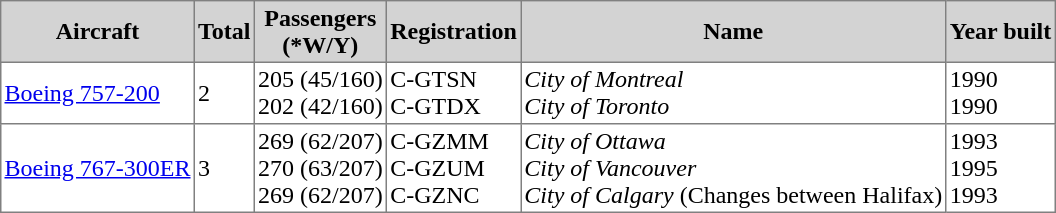<table class="toccolours" border="1" cellpadding="2" style="border-collapse:collapse">
<tr style="background:lightgrey;">
<th>Aircraft</th>
<th>Total</th>
<th>Passengers<br> (*W/Y)</th>
<th>Registration</th>
<th>Name</th>
<th>Year built</th>
</tr>
<tr>
<td><a href='#'>Boeing 757-200</a></td>
<td>2</td>
<td>205 (45/160)<br>202 (42/160)</td>
<td>C-GTSN<br>C-GTDX</td>
<td><em>City of Montreal</em><br><em>City of Toronto</em></td>
<td>1990<br>1990</td>
</tr>
<tr>
<td><a href='#'>Boeing 767-300ER</a></td>
<td>3</td>
<td>269 (62/207)<br>270 (63/207)<br>269 (62/207)</td>
<td>C-GZMM<br>C-GZUM <br> C-GZNC</td>
<td><em>City of Ottawa</em><br><em>City of Vancouver</em><br><em>City of Calgary</em> (Changes between Halifax)</td>
<td>1993<br>1995<br>1993</td>
</tr>
</table>
